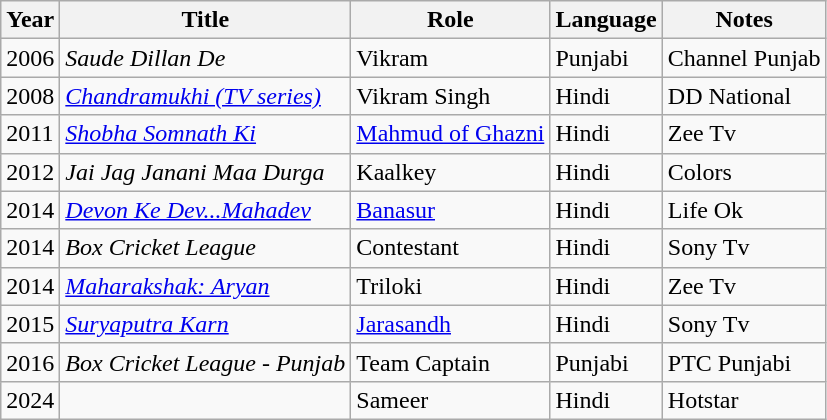<table class="wikitable sortable">
<tr>
<th scope="col">Year</th>
<th scope="col">Title</th>
<th scope="col">Role</th>
<th scope="col">Language</th>
<th class="unsortable" scope="col">Notes</th>
</tr>
<tr>
<td>2006</td>
<td><em>Saude Dillan De </em></td>
<td>Vikram</td>
<td>Punjabi</td>
<td>Channel Punjab</td>
</tr>
<tr>
<td>2008</td>
<td><em><a href='#'>Chandramukhi (TV series)</a></em></td>
<td>Vikram Singh</td>
<td>Hindi</td>
<td>DD National</td>
</tr>
<tr>
<td>2011</td>
<td><em><a href='#'>Shobha Somnath Ki</a></em></td>
<td><a href='#'>Mahmud of Ghazni</a></td>
<td>Hindi</td>
<td>Zee Tv</td>
</tr>
<tr>
<td>2012</td>
<td><em>Jai Jag Janani Maa Durga</em></td>
<td>Kaalkey</td>
<td>Hindi</td>
<td>Colors</td>
</tr>
<tr>
<td>2014</td>
<td><em><a href='#'>Devon Ke Dev...Mahadev</a></em></td>
<td><a href='#'>Banasur</a></td>
<td>Hindi</td>
<td>Life Ok</td>
</tr>
<tr>
<td>2014</td>
<td><em>Box Cricket League</em></td>
<td>Contestant</td>
<td>Hindi</td>
<td>Sony Tv</td>
</tr>
<tr>
<td>2014</td>
<td><em><a href='#'>Maharakshak: Aryan</a></em></td>
<td>Triloki</td>
<td>Hindi</td>
<td>Zee Tv</td>
</tr>
<tr>
<td>2015</td>
<td><em><a href='#'>Suryaputra Karn</a></em></td>
<td><a href='#'>Jarasandh</a></td>
<td>Hindi</td>
<td>Sony Tv</td>
</tr>
<tr>
<td>2016</td>
<td><em>Box Cricket League - Punjab</em></td>
<td>Team Captain</td>
<td>Punjabi</td>
<td>PTC Punjabi</td>
</tr>
<tr>
<td>2024</td>
<td></td>
<td>Sameer</td>
<td>Hindi</td>
<td>Hotstar</td>
</tr>
</table>
